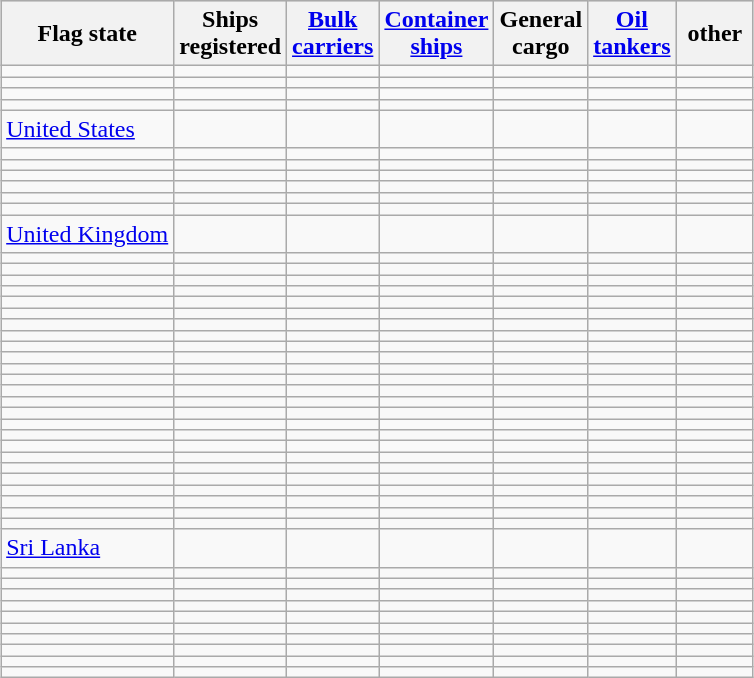<table class="wikitable sortable mw-collapsible mw-collapsed" style="margin-left: auto; margin-right: auto; border: none;">
<tr style="background:lightgray">
<th>Flag state</th>
<th>Ships<br>registered</th>
<th><a href='#'>Bulk<br>carriers</a></th>
<th><a href='#'>Container<br>ships</a></th>
<th>General<br>cargo</th>
<th><a href='#'>Oil<br>tankers</a></th>
<th> other </th>
</tr>
<tr>
<td></td>
<td></td>
<td></td>
<td></td>
<td></td>
<td></td>
<td></td>
</tr>
<tr>
<td></td>
<td></td>
<td></td>
<td></td>
<td></td>
<td></td>
<td></td>
</tr>
<tr>
<td></td>
<td></td>
<td></td>
<td></td>
<td></td>
<td></td>
<td></td>
</tr>
<tr>
<td></td>
<td></td>
<td></td>
<td></td>
<td></td>
<td></td>
<td></td>
</tr>
<tr>
<td> <a href='#'>United States</a></td>
<td></td>
<td></td>
<td></td>
<td></td>
<td></td>
<td></td>
</tr>
<tr>
<td></td>
<td></td>
<td></td>
<td></td>
<td></td>
<td></td>
<td></td>
</tr>
<tr>
<td></td>
<td></td>
<td></td>
<td></td>
<td></td>
<td></td>
<td></td>
</tr>
<tr>
<td></td>
<td></td>
<td></td>
<td></td>
<td></td>
<td></td>
<td></td>
</tr>
<tr>
<td></td>
<td></td>
<td></td>
<td></td>
<td></td>
<td></td>
<td></td>
</tr>
<tr>
<td></td>
<td></td>
<td></td>
<td></td>
<td></td>
<td></td>
<td></td>
</tr>
<tr>
<td></td>
<td></td>
<td></td>
<td></td>
<td></td>
<td></td>
<td></td>
</tr>
<tr>
<td> <a href='#'>United Kingdom</a></td>
<td></td>
<td></td>
<td></td>
<td></td>
<td></td>
<td></td>
</tr>
<tr>
<td></td>
<td></td>
<td></td>
<td></td>
<td></td>
<td></td>
<td></td>
</tr>
<tr>
<td> </td>
<td></td>
<td></td>
<td></td>
<td></td>
<td></td>
<td></td>
</tr>
<tr>
<td></td>
<td></td>
<td></td>
<td></td>
<td></td>
<td></td>
<td></td>
</tr>
<tr>
<td></td>
<td></td>
<td></td>
<td></td>
<td></td>
<td></td>
<td></td>
</tr>
<tr>
<td></td>
<td></td>
<td></td>
<td></td>
<td></td>
<td></td>
<td></td>
</tr>
<tr>
<td></td>
<td></td>
<td></td>
<td></td>
<td></td>
<td></td>
<td></td>
</tr>
<tr>
<td></td>
<td></td>
<td></td>
<td></td>
<td></td>
<td></td>
<td></td>
</tr>
<tr>
<td></td>
<td></td>
<td></td>
<td></td>
<td></td>
<td></td>
<td></td>
</tr>
<tr>
<td></td>
<td></td>
<td></td>
<td></td>
<td></td>
<td></td>
<td></td>
</tr>
<tr>
<td></td>
<td></td>
<td></td>
<td></td>
<td></td>
<td></td>
<td></td>
</tr>
<tr>
<td> </td>
<td></td>
<td></td>
<td></td>
<td></td>
<td></td>
<td></td>
</tr>
<tr>
<td></td>
<td></td>
<td></td>
<td></td>
<td></td>
<td></td>
<td></td>
</tr>
<tr>
<td></td>
<td></td>
<td></td>
<td></td>
<td></td>
<td></td>
<td></td>
</tr>
<tr>
<td></td>
<td></td>
<td></td>
<td></td>
<td></td>
<td></td>
<td></td>
</tr>
<tr>
<td data-sort-value=Korea></td>
<td></td>
<td></td>
<td></td>
<td></td>
<td></td>
<td></td>
</tr>
<tr>
<td></td>
<td></td>
<td></td>
<td></td>
<td></td>
<td></td>
<td></td>
</tr>
<tr>
<td></td>
<td></td>
<td></td>
<td></td>
<td></td>
<td></td>
<td></td>
</tr>
<tr>
<td></td>
<td></td>
<td></td>
<td></td>
<td></td>
<td></td>
<td></td>
</tr>
<tr>
<td></td>
<td></td>
<td></td>
<td></td>
<td></td>
<td></td>
<td></td>
</tr>
<tr>
<td></td>
<td></td>
<td></td>
<td></td>
<td></td>
<td></td>
<td></td>
</tr>
<tr>
<td></td>
<td></td>
<td></td>
<td></td>
<td></td>
<td></td>
<td></td>
</tr>
<tr>
<td></td>
<td></td>
<td></td>
<td></td>
<td></td>
<td></td>
<td></td>
</tr>
<tr>
<td></td>
<td></td>
<td></td>
<td></td>
<td></td>
<td></td>
<td></td>
</tr>
<tr>
<td></td>
<td></td>
<td></td>
<td></td>
<td></td>
<td></td>
<td></td>
</tr>
<tr>
<td></td>
<td></td>
<td></td>
<td></td>
<td></td>
<td></td>
<td></td>
</tr>
<tr>
<td> <a href='#'>Sri Lanka</a></td>
<td></td>
<td></td>
<td></td>
<td></td>
<td></td>
<td></td>
</tr>
<tr>
<td></td>
<td></td>
<td></td>
<td></td>
<td></td>
<td></td>
<td></td>
</tr>
<tr>
<td></td>
<td></td>
<td></td>
<td></td>
<td></td>
<td></td>
<td></td>
</tr>
<tr>
<td></td>
<td></td>
<td></td>
<td></td>
<td></td>
<td></td>
<td></td>
</tr>
<tr>
<td></td>
<td></td>
<td></td>
<td></td>
<td></td>
<td></td>
<td></td>
</tr>
<tr>
<td></td>
<td></td>
<td></td>
<td></td>
<td></td>
<td></td>
<td></td>
</tr>
<tr>
<td></td>
<td></td>
<td></td>
<td></td>
<td></td>
<td></td>
<td></td>
</tr>
<tr>
<td></td>
<td></td>
<td></td>
<td></td>
<td></td>
<td></td>
<td></td>
</tr>
<tr>
<td></td>
<td></td>
<td></td>
<td></td>
<td></td>
<td></td>
<td></td>
</tr>
<tr>
<td></td>
<td></td>
<td></td>
<td></td>
<td></td>
<td></td>
<td></td>
</tr>
<tr>
<td></td>
<td></td>
<td></td>
<td></td>
<td></td>
<td></td>
<td></td>
</tr>
</table>
